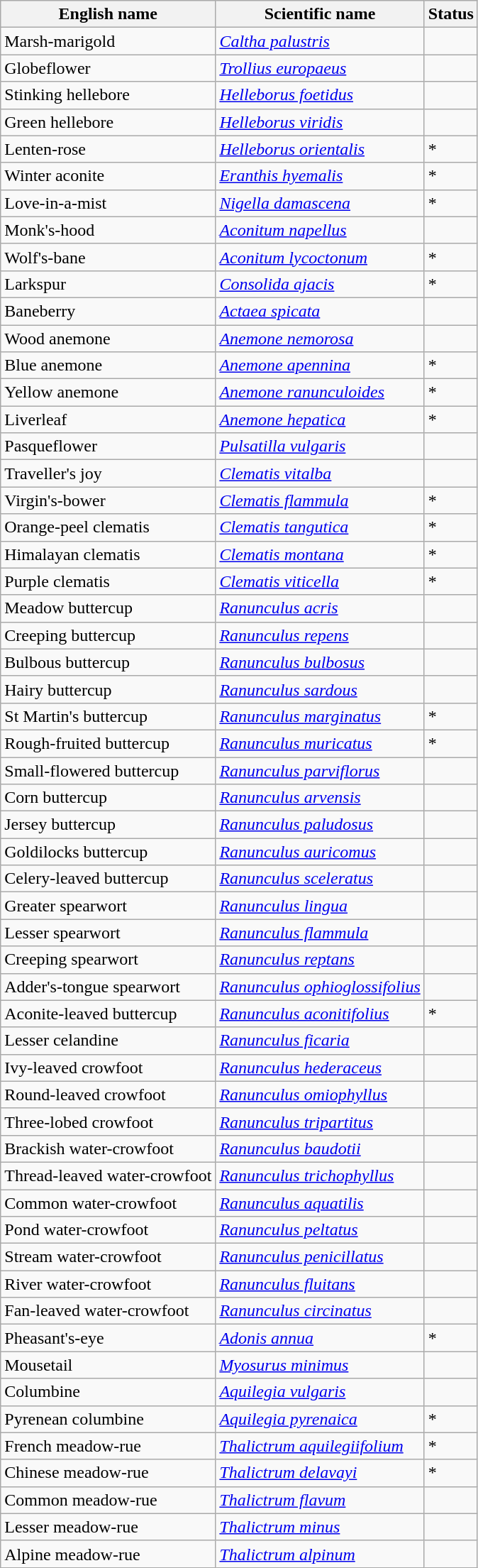<table class="wikitable" |>
<tr>
<th>English name</th>
<th>Scientific name</th>
<th>Status</th>
</tr>
<tr>
<td>Marsh-marigold</td>
<td><em><a href='#'>Caltha palustris</a></em></td>
<td></td>
</tr>
<tr>
<td>Globeflower</td>
<td><em><a href='#'>Trollius europaeus</a></em></td>
<td></td>
</tr>
<tr>
<td>Stinking hellebore</td>
<td><em><a href='#'>Helleborus foetidus</a></em></td>
<td></td>
</tr>
<tr>
<td>Green hellebore</td>
<td><em><a href='#'>Helleborus viridis</a></em></td>
<td></td>
</tr>
<tr>
<td>Lenten-rose</td>
<td><em><a href='#'>Helleborus orientalis</a></em></td>
<td>*</td>
</tr>
<tr>
<td>Winter aconite</td>
<td><em><a href='#'>Eranthis hyemalis</a></em></td>
<td>*</td>
</tr>
<tr>
<td>Love-in-a-mist</td>
<td><em><a href='#'>Nigella damascena</a></em></td>
<td>*</td>
</tr>
<tr>
<td>Monk's-hood</td>
<td><em><a href='#'>Aconitum napellus</a></em></td>
<td></td>
</tr>
<tr>
<td>Wolf's-bane</td>
<td><em><a href='#'>Aconitum lycoctonum</a></em></td>
<td>*</td>
</tr>
<tr>
<td>Larkspur</td>
<td><em><a href='#'>Consolida ajacis</a></em></td>
<td>*</td>
</tr>
<tr>
<td>Baneberry</td>
<td><em><a href='#'>Actaea spicata</a></em></td>
<td></td>
</tr>
<tr>
<td>Wood anemone</td>
<td><em><a href='#'>Anemone nemorosa</a></em></td>
<td></td>
</tr>
<tr>
<td>Blue anemone</td>
<td><em><a href='#'>Anemone apennina</a></em></td>
<td>*</td>
</tr>
<tr>
<td>Yellow anemone</td>
<td><em><a href='#'>Anemone ranunculoides</a></em></td>
<td>*</td>
</tr>
<tr>
<td>Liverleaf</td>
<td><em><a href='#'>Anemone hepatica</a></em></td>
<td>*</td>
</tr>
<tr>
<td>Pasqueflower</td>
<td><em><a href='#'>Pulsatilla vulgaris</a></em></td>
<td></td>
</tr>
<tr>
<td>Traveller's joy</td>
<td><em><a href='#'>Clematis vitalba</a></em></td>
<td></td>
</tr>
<tr>
<td>Virgin's-bower</td>
<td><em><a href='#'>Clematis flammula</a></em></td>
<td>*</td>
</tr>
<tr>
<td>Orange-peel clematis</td>
<td><em><a href='#'>Clematis tangutica</a></em></td>
<td>*</td>
</tr>
<tr>
<td>Himalayan clematis</td>
<td><em><a href='#'>Clematis montana</a></em></td>
<td>*</td>
</tr>
<tr>
<td>Purple clematis</td>
<td><em><a href='#'>Clematis viticella</a></em></td>
<td>*</td>
</tr>
<tr>
<td>Meadow buttercup</td>
<td><em><a href='#'>Ranunculus acris</a></em></td>
<td></td>
</tr>
<tr>
<td>Creeping buttercup</td>
<td><em><a href='#'>Ranunculus repens</a></em></td>
<td></td>
</tr>
<tr>
<td>Bulbous buttercup</td>
<td><em><a href='#'>Ranunculus bulbosus</a></em></td>
<td></td>
</tr>
<tr>
<td>Hairy buttercup</td>
<td><em><a href='#'>Ranunculus sardous</a></em></td>
<td></td>
</tr>
<tr>
<td>St Martin's buttercup</td>
<td><em><a href='#'>Ranunculus marginatus</a></em></td>
<td>*</td>
</tr>
<tr>
<td>Rough-fruited buttercup</td>
<td><em><a href='#'>Ranunculus muricatus</a></em></td>
<td>*</td>
</tr>
<tr>
<td>Small-flowered buttercup</td>
<td><em><a href='#'>Ranunculus parviflorus</a></em></td>
<td></td>
</tr>
<tr>
<td>Corn buttercup</td>
<td><em><a href='#'>Ranunculus arvensis</a></em></td>
<td></td>
</tr>
<tr>
<td>Jersey buttercup</td>
<td><em><a href='#'>Ranunculus paludosus</a></em></td>
<td></td>
</tr>
<tr>
<td>Goldilocks buttercup</td>
<td><em><a href='#'>Ranunculus auricomus</a></em></td>
<td></td>
</tr>
<tr>
<td>Celery-leaved buttercup</td>
<td><em><a href='#'>Ranunculus sceleratus</a></em></td>
<td></td>
</tr>
<tr>
<td>Greater spearwort</td>
<td><em><a href='#'>Ranunculus lingua</a></em></td>
<td></td>
</tr>
<tr>
<td>Lesser spearwort</td>
<td><em><a href='#'>Ranunculus flammula</a></em></td>
<td></td>
</tr>
<tr>
<td>Creeping spearwort</td>
<td><em><a href='#'>Ranunculus reptans</a></em></td>
<td></td>
</tr>
<tr>
<td>Adder's-tongue spearwort</td>
<td><em><a href='#'>Ranunculus ophioglossifolius</a></em></td>
<td></td>
</tr>
<tr>
<td>Aconite-leaved buttercup</td>
<td><em><a href='#'>Ranunculus aconitifolius</a></em></td>
<td>*</td>
</tr>
<tr>
<td>Lesser celandine</td>
<td><em><a href='#'>Ranunculus ficaria</a></em></td>
<td></td>
</tr>
<tr>
<td>Ivy-leaved crowfoot</td>
<td><em><a href='#'>Ranunculus hederaceus</a></em></td>
<td></td>
</tr>
<tr>
<td>Round-leaved crowfoot</td>
<td><em><a href='#'>Ranunculus omiophyllus</a></em></td>
<td></td>
</tr>
<tr>
<td>Three-lobed crowfoot</td>
<td><em><a href='#'>Ranunculus tripartitus</a></em></td>
<td></td>
</tr>
<tr>
<td>Brackish water-crowfoot</td>
<td><em><a href='#'>Ranunculus baudotii</a></em></td>
<td></td>
</tr>
<tr>
<td>Thread-leaved water-crowfoot</td>
<td><em><a href='#'>Ranunculus trichophyllus</a></em></td>
<td></td>
</tr>
<tr>
<td>Common water-crowfoot</td>
<td><em><a href='#'>Ranunculus aquatilis</a></em></td>
<td></td>
</tr>
<tr>
<td>Pond water-crowfoot</td>
<td><em><a href='#'>Ranunculus peltatus</a></em></td>
<td></td>
</tr>
<tr>
<td>Stream water-crowfoot</td>
<td><em><a href='#'>Ranunculus penicillatus</a></em></td>
<td></td>
</tr>
<tr>
<td>River water-crowfoot</td>
<td><em><a href='#'>Ranunculus fluitans</a></em></td>
<td></td>
</tr>
<tr>
<td>Fan-leaved water-crowfoot</td>
<td><em><a href='#'>Ranunculus circinatus</a></em></td>
<td></td>
</tr>
<tr>
<td>Pheasant's-eye</td>
<td><em><a href='#'>Adonis annua</a></em></td>
<td>*</td>
</tr>
<tr>
<td>Mousetail</td>
<td><em><a href='#'>Myosurus minimus</a></em></td>
<td></td>
</tr>
<tr>
<td>Columbine</td>
<td><em><a href='#'>Aquilegia vulgaris</a></em></td>
<td></td>
</tr>
<tr>
<td>Pyrenean columbine</td>
<td><em><a href='#'>Aquilegia pyrenaica</a></em></td>
<td>*</td>
</tr>
<tr>
<td>French meadow-rue</td>
<td><em><a href='#'>Thalictrum aquilegiifolium</a></em></td>
<td>*</td>
</tr>
<tr>
<td>Chinese meadow-rue</td>
<td><em><a href='#'>Thalictrum delavayi</a></em></td>
<td>*</td>
</tr>
<tr>
<td>Common meadow-rue</td>
<td><em><a href='#'>Thalictrum flavum</a></em></td>
<td></td>
</tr>
<tr>
<td>Lesser meadow-rue</td>
<td><em><a href='#'>Thalictrum minus</a></em></td>
<td></td>
</tr>
<tr>
<td>Alpine meadow-rue</td>
<td><em><a href='#'>Thalictrum alpinum</a></em></td>
<td></td>
</tr>
</table>
